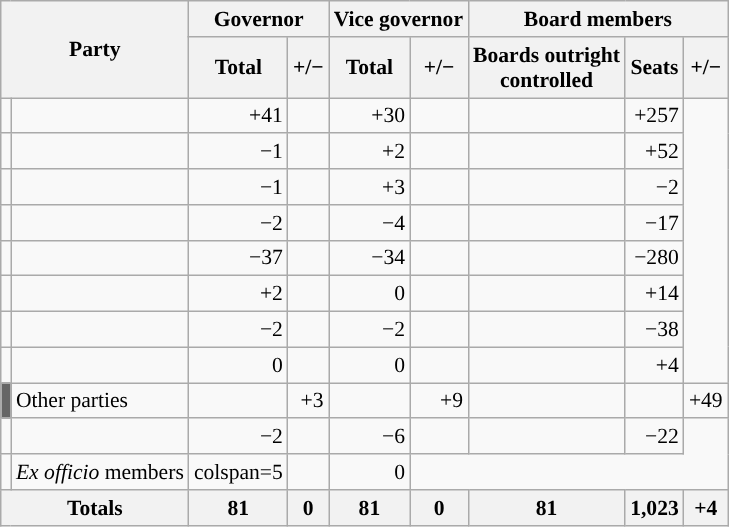<table class="wikitable" style="text-align:right; font-size:90%;">
<tr>
<th colspan="2" rowspan="2">Party</th>
<th colspan="2">Governor</th>
<th colspan="2">Vice governor</th>
<th colspan="3">Board members</th>
</tr>
<tr>
<th>Total</th>
<th>+/−</th>
<th>Total</th>
<th>+/−</th>
<th>Boards outright<br>controlled</th>
<th>Seats</th>
<th>+/−</th>
</tr>
<tr>
<td></td>
<td></td>
<td>+41</td>
<td></td>
<td>+30</td>
<td></td>
<td></td>
<td>+257</td>
</tr>
<tr>
<td></td>
<td></td>
<td>−1</td>
<td></td>
<td>+2</td>
<td></td>
<td></td>
<td>+52</td>
</tr>
<tr>
<td></td>
<td></td>
<td>−1</td>
<td></td>
<td>+3</td>
<td></td>
<td></td>
<td>−2</td>
</tr>
<tr>
<td></td>
<td></td>
<td>−2</td>
<td></td>
<td>−4</td>
<td></td>
<td></td>
<td>−17</td>
</tr>
<tr>
<td></td>
<td></td>
<td>−37</td>
<td></td>
<td>−34</td>
<td></td>
<td></td>
<td>−280</td>
</tr>
<tr>
<td></td>
<td></td>
<td>+2</td>
<td></td>
<td>0</td>
<td></td>
<td></td>
<td>+14</td>
</tr>
<tr>
<td></td>
<td></td>
<td>−2</td>
<td></td>
<td>−2</td>
<td></td>
<td></td>
<td>−38</td>
</tr>
<tr>
<td></td>
<td></td>
<td>0</td>
<td></td>
<td>0</td>
<td></td>
<td></td>
<td>+4</td>
</tr>
<tr>
<td style="color:inherit;background:#666666"></td>
<td align="left">Other parties</td>
<td></td>
<td>+3</td>
<td></td>
<td>+9</td>
<td></td>
<td></td>
<td>+49</td>
</tr>
<tr>
<td></td>
<td></td>
<td>−2</td>
<td></td>
<td>−6</td>
<td></td>
<td></td>
<td>−22</td>
</tr>
<tr>
<td></td>
<td align="left"><em>Ex officio</em> members</td>
<td>colspan=5 </td>
<td></td>
<td>0</td>
</tr>
<tr>
<th colspan="2">Totals</th>
<th>81</th>
<th>0</th>
<th>81</th>
<th>0</th>
<th>81</th>
<th>1,023</th>
<th>+4</th>
</tr>
</table>
